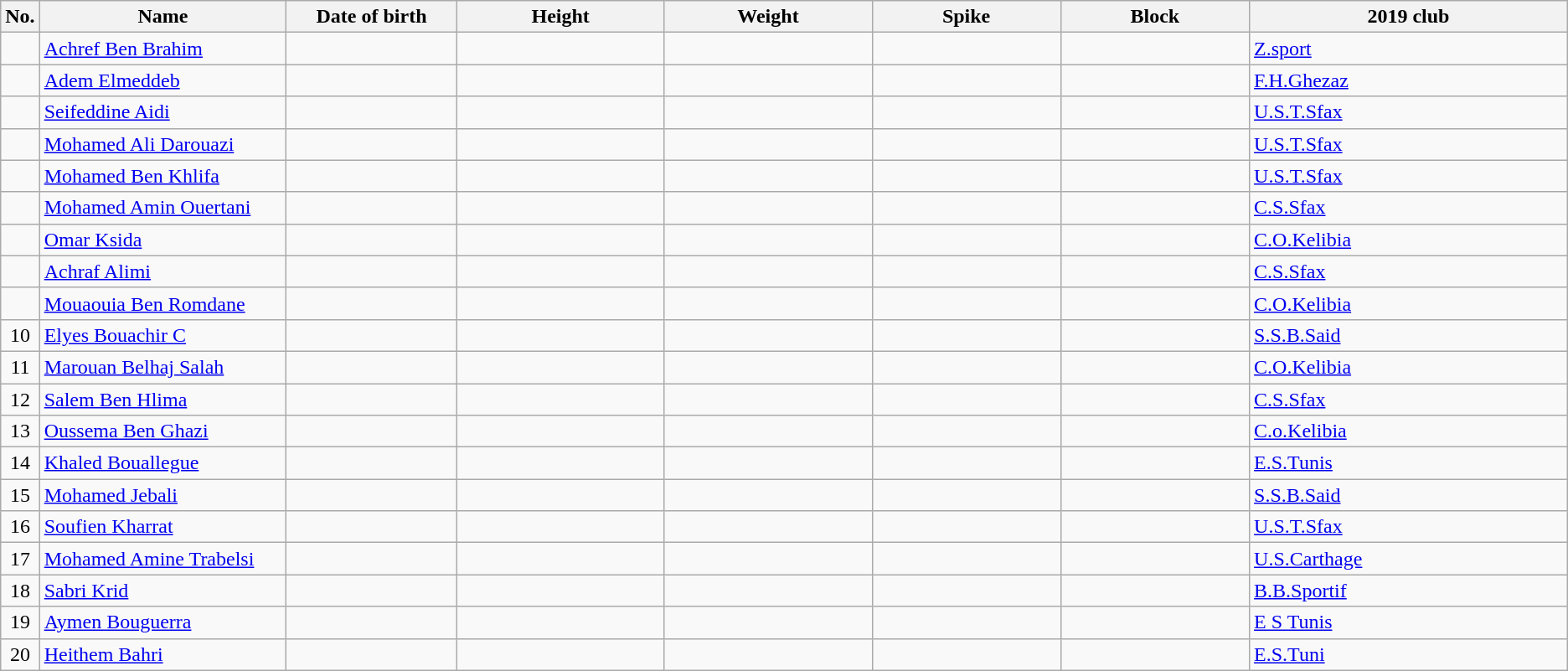<table class="wikitable sortable" style="text-align:center;">
<tr>
<th>No.</th>
<th style="width:13em">Name</th>
<th style="width:9em">Date of birth</th>
<th style="width:11em">Height</th>
<th style="width:11em">Weight</th>
<th style="width:10em">Spike</th>
<th style="width:10em">Block</th>
<th style="width:17em">2019 club</th>
</tr>
<tr>
<td></td>
<td align=left><a href='#'>Achref Ben Brahim</a></td>
<td align=right></td>
<td></td>
<td></td>
<td></td>
<td></td>
<td align=left> <a href='#'>Z.sport</a></td>
</tr>
<tr>
<td></td>
<td align=left><a href='#'>Adem Elmeddeb</a></td>
<td align=right></td>
<td></td>
<td></td>
<td></td>
<td></td>
<td align=left> <a href='#'>F.H.Ghezaz</a></td>
</tr>
<tr>
<td></td>
<td align=left><a href='#'>Seifeddine Aidi</a></td>
<td align=right></td>
<td></td>
<td></td>
<td></td>
<td></td>
<td align=left> <a href='#'>U.S.T.Sfax</a></td>
</tr>
<tr>
<td></td>
<td align=left><a href='#'>Mohamed Ali Darouazi</a></td>
<td align=right></td>
<td></td>
<td></td>
<td></td>
<td></td>
<td align=left> <a href='#'>U.S.T.Sfax</a></td>
</tr>
<tr>
<td></td>
<td align=left><a href='#'>Mohamed Ben Khlifa</a></td>
<td align=right></td>
<td></td>
<td></td>
<td></td>
<td></td>
<td align=left> <a href='#'>U.S.T.Sfax</a></td>
</tr>
<tr>
<td></td>
<td align=left><a href='#'>Mohamed Amin Ouertani</a></td>
<td align=right></td>
<td></td>
<td></td>
<td></td>
<td></td>
<td align=left> <a href='#'>C.S.Sfax</a></td>
</tr>
<tr>
<td></td>
<td align=left><a href='#'>Omar Ksida</a></td>
<td align=right></td>
<td></td>
<td></td>
<td></td>
<td></td>
<td align=left> <a href='#'>C.O.Kelibia</a></td>
</tr>
<tr>
<td></td>
<td align=left><a href='#'>Achraf Alimi</a></td>
<td align=right></td>
<td></td>
<td></td>
<td></td>
<td></td>
<td align=left> <a href='#'>C.S.Sfax</a></td>
</tr>
<tr>
<td></td>
<td align=left><a href='#'>Mouaouia Ben Romdane</a></td>
<td align=right></td>
<td></td>
<td></td>
<td></td>
<td></td>
<td align=left> <a href='#'>C.O.Kelibia</a></td>
</tr>
<tr>
<td>10</td>
<td align=left><a href='#'>Elyes Bouachir C</a></td>
<td align=right></td>
<td></td>
<td></td>
<td></td>
<td></td>
<td align=left> <a href='#'>S.S.B.Said</a></td>
</tr>
<tr>
<td>11</td>
<td align=left><a href='#'>Marouan Belhaj Salah</a></td>
<td align=right></td>
<td></td>
<td></td>
<td></td>
<td></td>
<td align=left> <a href='#'>C.O.Kelibia</a></td>
</tr>
<tr>
<td>12</td>
<td align=left><a href='#'>Salem Ben Hlima</a></td>
<td align=right></td>
<td></td>
<td></td>
<td></td>
<td></td>
<td align=left> <a href='#'>C.S.Sfax</a></td>
</tr>
<tr>
<td>13</td>
<td align=left><a href='#'>Oussema Ben Ghazi</a></td>
<td align=right></td>
<td></td>
<td></td>
<td></td>
<td></td>
<td align=left> <a href='#'>C.o.Kelibia</a></td>
</tr>
<tr>
<td>14</td>
<td align=left><a href='#'>Khaled Bouallegue</a></td>
<td align=right></td>
<td></td>
<td></td>
<td></td>
<td></td>
<td align=left> <a href='#'>E.S.Tunis</a></td>
</tr>
<tr>
<td>15</td>
<td align=left><a href='#'>Mohamed Jebali</a></td>
<td align=right></td>
<td></td>
<td></td>
<td></td>
<td></td>
<td align=left> <a href='#'>S.S.B.Said</a></td>
</tr>
<tr>
<td>16</td>
<td align=left><a href='#'>Soufien Kharrat</a></td>
<td align=right></td>
<td></td>
<td></td>
<td></td>
<td></td>
<td align=left> <a href='#'>U.S.T.Sfax</a></td>
</tr>
<tr>
<td>17</td>
<td align=left><a href='#'>Mohamed Amine Trabelsi</a></td>
<td align=right></td>
<td></td>
<td></td>
<td></td>
<td></td>
<td align=left> <a href='#'>U.S.Carthage</a></td>
</tr>
<tr>
<td>18</td>
<td align=left><a href='#'>Sabri Krid</a></td>
<td align=right></td>
<td></td>
<td></td>
<td></td>
<td></td>
<td align=left> <a href='#'>B.B.Sportif</a></td>
</tr>
<tr>
<td>19</td>
<td align=left><a href='#'>Aymen Bouguerra</a></td>
<td align=right></td>
<td></td>
<td></td>
<td></td>
<td></td>
<td align=left> <a href='#'>E S Tunis</a></td>
</tr>
<tr>
<td>20</td>
<td align=left><a href='#'>Heithem Bahri</a></td>
<td align=right></td>
<td></td>
<td></td>
<td></td>
<td></td>
<td align=left> <a href='#'>E.S.Tuni</a></td>
</tr>
</table>
